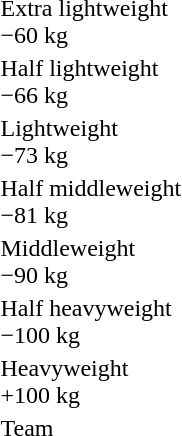<table>
<tr>
<td rowspan=2>Extra lightweight<br>−60 kg</td>
<td rowspan=2></td>
<td rowspan=2></td>
<td></td>
</tr>
<tr>
<td></td>
</tr>
<tr>
<td rowspan=2>Half lightweight<br>−66 kg</td>
<td rowspan=2></td>
<td rowspan=2></td>
<td></td>
</tr>
<tr>
<td></td>
</tr>
<tr>
<td rowspan=2>Lightweight<br>−73 kg</td>
<td rowspan=2></td>
<td rowspan=2></td>
<td></td>
</tr>
<tr>
<td></td>
</tr>
<tr>
<td rowspan=2>Half middleweight<br>−81 kg</td>
<td rowspan=2></td>
<td rowspan=2></td>
<td></td>
</tr>
<tr>
<td></td>
</tr>
<tr>
<td rowspan=2>Middleweight<br>−90 kg</td>
<td rowspan=2></td>
<td rowspan=2></td>
<td></td>
</tr>
<tr>
<td></td>
</tr>
<tr>
<td rowspan=2>Half heavyweight<br>−100 kg</td>
<td rowspan=2></td>
<td rowspan=2></td>
<td></td>
</tr>
<tr>
<td></td>
</tr>
<tr>
<td rowspan=2>Heavyweight<br>+100 kg</td>
<td rowspan=2></td>
<td rowspan=2></td>
<td></td>
</tr>
<tr>
<td></td>
</tr>
<tr>
<td rowspan=2>Team</td>
<td rowspan=2></td>
<td rowspan=2></td>
<td></td>
</tr>
<tr>
<td></td>
</tr>
</table>
